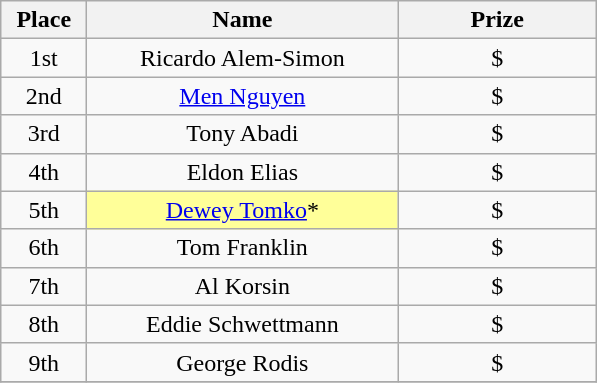<table class="wikitable">
<tr>
<th width="50">Place</th>
<th width="200">Name</th>
<th width="125">Prize</th>
</tr>
<tr>
<td align = "center">1st</td>
<td align = "center">Ricardo Alem-Simon</td>
<td align = "center">$</td>
</tr>
<tr>
<td align = "center">2nd</td>
<td align = "center"><a href='#'>Men Nguyen</a></td>
<td align = "center">$</td>
</tr>
<tr>
<td align = "center">3rd</td>
<td align = "center">Tony Abadi</td>
<td align = "center">$</td>
</tr>
<tr>
<td align = "center">4th</td>
<td align = "center">Eldon Elias</td>
<td align = "center">$</td>
</tr>
<tr>
<td align = "center">5th</td>
<td align = "center" bgcolor="#FFFF99"><a href='#'>Dewey Tomko</a>*</td>
<td align = "center">$</td>
</tr>
<tr>
<td align = "center">6th</td>
<td align = "center">Tom Franklin</td>
<td align = "center">$</td>
</tr>
<tr>
<td align = "center">7th</td>
<td align = "center">Al Korsin</td>
<td align = "center">$</td>
</tr>
<tr>
<td align = "center">8th</td>
<td align = "center">Eddie Schwettmann</td>
<td align = "center">$</td>
</tr>
<tr>
<td align = "center">9th</td>
<td align = "center">George Rodis</td>
<td align = "center">$</td>
</tr>
<tr>
</tr>
</table>
